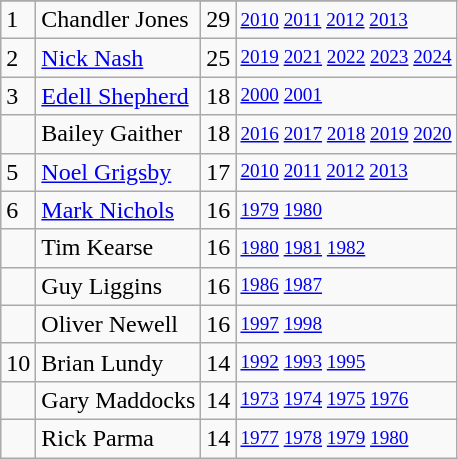<table class="wikitable">
<tr>
</tr>
<tr>
<td>1</td>
<td>Chandler Jones</td>
<td>29</td>
<td style="font-size:80%;"><a href='#'>2010</a> <a href='#'>2011</a> <a href='#'>2012</a> <a href='#'>2013</a></td>
</tr>
<tr>
<td>2</td>
<td><a href='#'>Nick Nash</a></td>
<td>25</td>
<td style="font-size:80%;"><a href='#'>2019</a> <a href='#'>2021</a> <a href='#'>2022</a> <a href='#'>2023</a> <a href='#'>2024</a></td>
</tr>
<tr>
<td>3</td>
<td><a href='#'>Edell Shepherd</a></td>
<td>18</td>
<td style="font-size:80%;"><a href='#'>2000</a> <a href='#'>2001</a></td>
</tr>
<tr>
<td></td>
<td>Bailey Gaither</td>
<td>18</td>
<td style="font-size:80%;"><a href='#'>2016</a> <a href='#'>2017</a> <a href='#'>2018</a> <a href='#'>2019</a> <a href='#'>2020</a></td>
</tr>
<tr>
<td>5</td>
<td><a href='#'>Noel Grigsby</a></td>
<td>17</td>
<td style="font-size:80%;"><a href='#'>2010</a> <a href='#'>2011</a> <a href='#'>2012</a> <a href='#'>2013</a></td>
</tr>
<tr>
<td>6</td>
<td><a href='#'>Mark Nichols</a></td>
<td>16</td>
<td style="font-size:80%;"><a href='#'>1979</a> <a href='#'>1980</a></td>
</tr>
<tr>
<td></td>
<td>Tim Kearse</td>
<td>16</td>
<td style="font-size:80%;"><a href='#'>1980</a> <a href='#'>1981</a> <a href='#'>1982</a></td>
</tr>
<tr>
<td></td>
<td>Guy Liggins</td>
<td>16</td>
<td style="font-size:80%;"><a href='#'>1986</a> <a href='#'>1987</a></td>
</tr>
<tr>
<td></td>
<td>Oliver Newell</td>
<td>16</td>
<td style="font-size:80%;"><a href='#'>1997</a> <a href='#'>1998</a></td>
</tr>
<tr>
<td>10</td>
<td>Brian Lundy</td>
<td>14</td>
<td style="font-size:80%;"><a href='#'>1992</a> <a href='#'>1993</a> <a href='#'>1995</a></td>
</tr>
<tr>
<td></td>
<td>Gary Maddocks</td>
<td>14</td>
<td style="font-size:80%;"><a href='#'>1973</a> <a href='#'>1974</a> <a href='#'>1975</a> <a href='#'>1976</a></td>
</tr>
<tr>
<td></td>
<td>Rick Parma</td>
<td>14</td>
<td style="font-size:80%;"><a href='#'>1977</a> <a href='#'>1978</a> <a href='#'>1979</a> <a href='#'>1980</a></td>
</tr>
</table>
